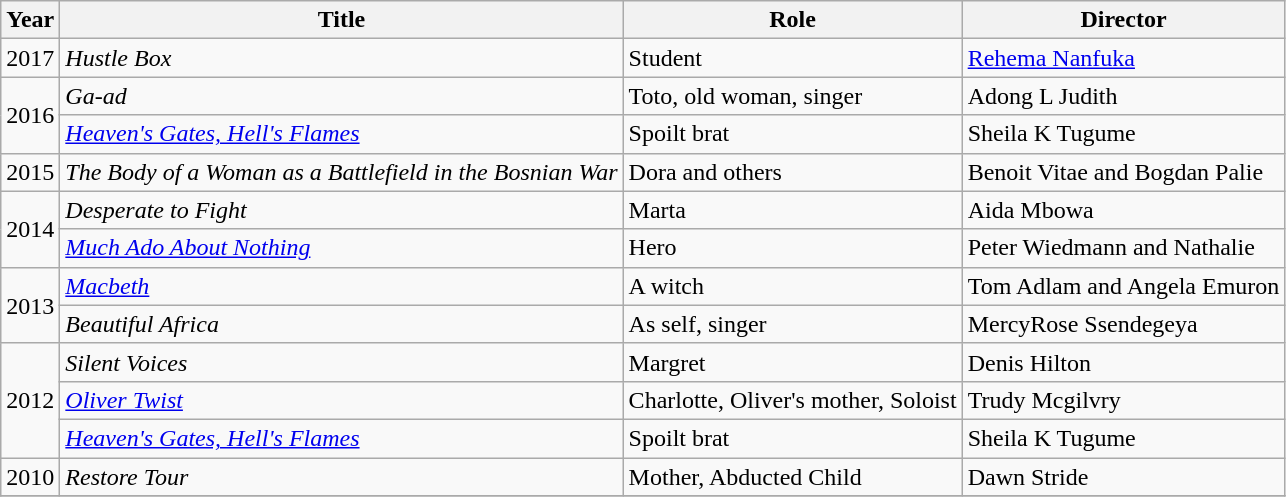<table class="wikitable">
<tr>
<th>Year</th>
<th>Title</th>
<th>Role</th>
<th>Director</th>
</tr>
<tr>
<td>2017</td>
<td><em>Hustle Box</em></td>
<td>Student</td>
<td><a href='#'>Rehema Nanfuka</a></td>
</tr>
<tr>
<td rowspan="2">2016</td>
<td><em>Ga-ad</em></td>
<td>Toto, old woman, singer</td>
<td>Adong L Judith</td>
</tr>
<tr>
<td><em><a href='#'>Heaven's Gates, Hell's Flames</a></em></td>
<td>Spoilt brat</td>
<td>Sheila K Tugume</td>
</tr>
<tr>
<td>2015</td>
<td><em>The Body of a Woman as a Battlefield in the Bosnian War</em></td>
<td>Dora and others</td>
<td>Benoit Vitae and Bogdan Palie</td>
</tr>
<tr>
<td rowspan="2">2014</td>
<td><em>Desperate to Fight</em></td>
<td>Marta</td>
<td>Aida Mbowa</td>
</tr>
<tr>
<td><em><a href='#'>Much Ado About Nothing</a></em></td>
<td>Hero</td>
<td>Peter Wiedmann and Nathalie</td>
</tr>
<tr>
<td rowspan="2">2013</td>
<td><em><a href='#'>Macbeth</a></em></td>
<td>A witch</td>
<td>Tom Adlam and Angela Emuron</td>
</tr>
<tr>
<td><em>Beautiful Africa</em></td>
<td>As self, singer</td>
<td>MercyRose Ssendegeya</td>
</tr>
<tr>
<td rowspan="3">2012</td>
<td><em>Silent Voices</em></td>
<td>Margret</td>
<td>Denis Hilton</td>
</tr>
<tr>
<td><em><a href='#'>Oliver Twist</a></em></td>
<td>Charlotte, Oliver's mother, Soloist</td>
<td>Trudy Mcgilvry</td>
</tr>
<tr>
<td><em><a href='#'>Heaven's Gates, Hell's Flames</a></em></td>
<td>Spoilt brat</td>
<td>Sheila K Tugume</td>
</tr>
<tr>
<td>2010</td>
<td><em>Restore Tour</em></td>
<td>Mother, Abducted Child</td>
<td>Dawn Stride</td>
</tr>
<tr>
</tr>
</table>
